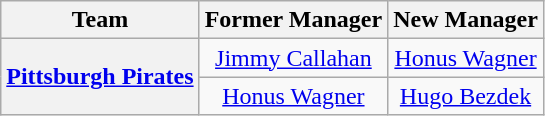<table class="wikitable plainrowheaders" style="text-align:center;">
<tr>
<th>Team</th>
<th>Former Manager</th>
<th>New Manager</th>
</tr>
<tr>
<th rowspan="2" scope="row" style="text-align:center;"><a href='#'>Pittsburgh Pirates</a></th>
<td><a href='#'>Jimmy Callahan</a></td>
<td><a href='#'>Honus Wagner</a></td>
</tr>
<tr>
<td><a href='#'>Honus Wagner</a></td>
<td><a href='#'>Hugo Bezdek</a></td>
</tr>
</table>
